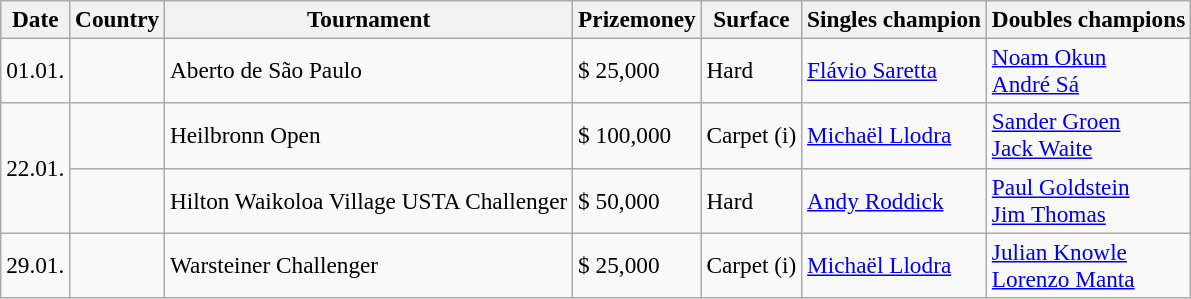<table class="sortable wikitable" style=font-size:97%>
<tr>
<th>Date</th>
<th>Country</th>
<th>Tournament</th>
<th>Prizemoney</th>
<th>Surface</th>
<th>Singles champion</th>
<th>Doubles champions</th>
</tr>
<tr>
<td>01.01.</td>
<td></td>
<td>Aberto de São Paulo</td>
<td>$ 25,000</td>
<td>Hard</td>
<td> <a href='#'>Flávio Saretta</a></td>
<td> <a href='#'>Noam Okun</a> <br>  <a href='#'>André Sá</a></td>
</tr>
<tr>
<td rowspan="2">22.01.</td>
<td></td>
<td>Heilbronn Open</td>
<td>$ 100,000</td>
<td>Carpet (i)</td>
<td> <a href='#'>Michaël Llodra</a></td>
<td> <a href='#'>Sander Groen</a> <br>  <a href='#'>Jack Waite</a></td>
</tr>
<tr>
<td></td>
<td>Hilton Waikoloa Village USTA Challenger</td>
<td>$ 50,000</td>
<td>Hard</td>
<td> <a href='#'>Andy Roddick</a></td>
<td> <a href='#'>Paul Goldstein</a><br> <a href='#'>Jim Thomas</a></td>
</tr>
<tr>
<td>29.01.</td>
<td></td>
<td>Warsteiner Challenger</td>
<td>$ 25,000</td>
<td>Carpet (i)</td>
<td> <a href='#'>Michaël Llodra</a></td>
<td> <a href='#'>Julian Knowle</a><br> <a href='#'>Lorenzo Manta</a></td>
</tr>
</table>
